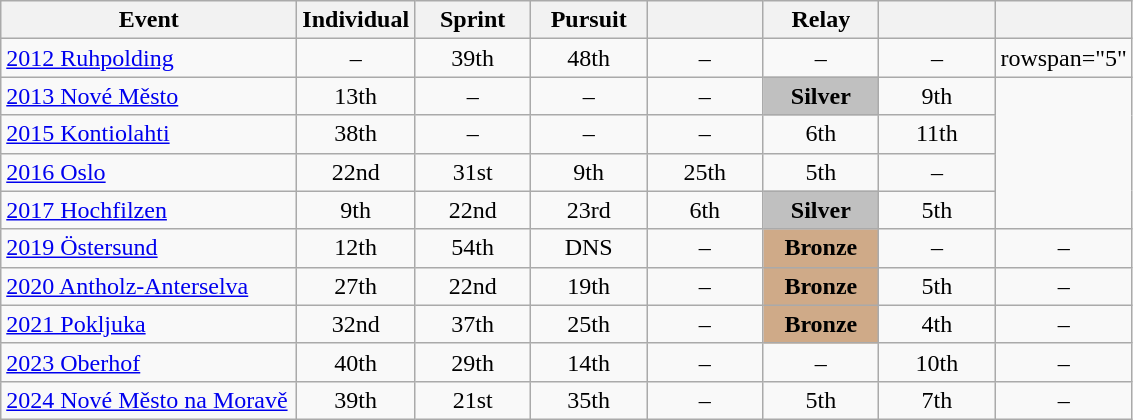<table class="wikitable" style="text-align: center;">
<tr ">
<th style="width:190px;">Event</th>
<th style="width:70px;">Individual</th>
<th style="width:70px;">Sprint</th>
<th style="width:70px;">Pursuit</th>
<th style="width:70px;"></th>
<th style="width:70px;">Relay</th>
<th style="width:70px;"></th>
<th style="width:70px;"></th>
</tr>
<tr>
<td align=left> <a href='#'>2012 Ruhpolding</a></td>
<td>–</td>
<td>39th</td>
<td>48th</td>
<td>–</td>
<td>–</td>
<td>–</td>
<td>rowspan="5" </td>
</tr>
<tr>
<td align=left> <a href='#'>2013 Nové Město</a></td>
<td>13th</td>
<td>–</td>
<td>–</td>
<td>–</td>
<td style="background:silver;"><strong>Silver</strong></td>
<td>9th</td>
</tr>
<tr>
<td align=left> <a href='#'>2015 Kontiolahti</a></td>
<td>38th</td>
<td>–</td>
<td>–</td>
<td>–</td>
<td>6th</td>
<td>11th</td>
</tr>
<tr>
<td align=left> <a href='#'>2016 Oslo</a></td>
<td>22nd</td>
<td>31st</td>
<td>9th</td>
<td>25th</td>
<td>5th</td>
<td>–</td>
</tr>
<tr>
<td align=left> <a href='#'>2017 Hochfilzen</a></td>
<td>9th</td>
<td>22nd</td>
<td>23rd</td>
<td>6th</td>
<td style="background:silver;"><strong>Silver</strong></td>
<td>5th</td>
</tr>
<tr>
<td align=left> <a href='#'>2019 Östersund</a></td>
<td>12th</td>
<td>54th</td>
<td>DNS</td>
<td>–</td>
<td style="background:#cfaa88;"><strong>Bronze</strong></td>
<td>–</td>
<td>–</td>
</tr>
<tr>
<td align=left> <a href='#'>2020 Antholz-Anterselva</a></td>
<td>27th</td>
<td>22nd</td>
<td>19th</td>
<td>–</td>
<td style="background:#cfaa88;"><strong>Bronze</strong></td>
<td>5th</td>
<td>–</td>
</tr>
<tr>
<td align=left> <a href='#'>2021 Pokljuka</a></td>
<td>32nd</td>
<td>37th</td>
<td>25th</td>
<td>–</td>
<td style="background:#cfaa88;"><strong>Bronze</strong></td>
<td>4th</td>
<td>–</td>
</tr>
<tr>
<td align=left> <a href='#'>2023 Oberhof</a></td>
<td>40th</td>
<td>29th</td>
<td>14th</td>
<td>–</td>
<td>–</td>
<td>10th</td>
<td>–</td>
</tr>
<tr>
<td align=left> <a href='#'>2024 Nové Město na Moravě</a></td>
<td>39th</td>
<td>21st</td>
<td>35th</td>
<td>–</td>
<td>5th</td>
<td>7th</td>
<td>–</td>
</tr>
</table>
